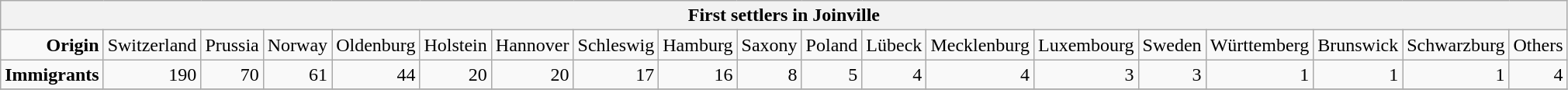<table class="wikitable" style="text-align:right; margin:auto;">
<tr>
<th colspan="19">First settlers in Joinville</th>
</tr>
<tr>
<td><strong>Origin</strong></td>
<td>Switzerland</td>
<td>Prussia</td>
<td>Norway</td>
<td>Oldenburg</td>
<td>Holstein</td>
<td>Hannover</td>
<td>Schleswig</td>
<td>Hamburg</td>
<td>Saxony</td>
<td>Poland</td>
<td>Lübeck</td>
<td>Mecklenburg</td>
<td>Luxembourg</td>
<td>Sweden</td>
<td>Württemberg</td>
<td>Brunswick</td>
<td>Schwarzburg</td>
<td>Others</td>
</tr>
<tr>
<td><strong>Immigrants</strong></td>
<td>190</td>
<td>70</td>
<td>61</td>
<td>44</td>
<td>20</td>
<td>20</td>
<td>17</td>
<td>16</td>
<td>8</td>
<td>5</td>
<td>4</td>
<td>4</td>
<td>3</td>
<td>3</td>
<td>1</td>
<td>1</td>
<td>1</td>
<td>4</td>
</tr>
<tr>
</tr>
</table>
